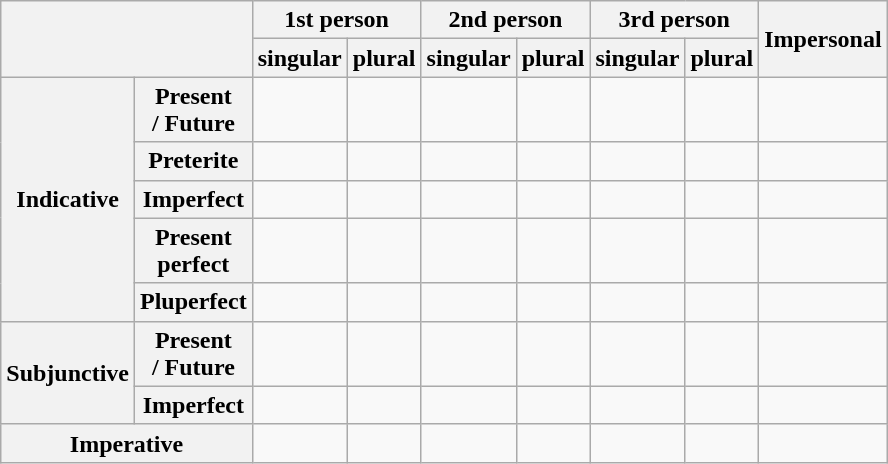<table class="wikitable">
<tr>
<th rowspan="2" colspan="2"></th>
<th colspan="2">1st person</th>
<th colspan="2">2nd person</th>
<th colspan="2">3rd person</th>
<th rowspan="2">Impersonal</th>
</tr>
<tr>
<th>singular</th>
<th>plural</th>
<th>singular</th>
<th>plural</th>
<th>singular</th>
<th>plural</th>
</tr>
<tr>
<th rowspan="5">Indicative</th>
<th>Present<br>/ Future</th>
<td></td>
<td></td>
<td></td>
<td></td>
<td></td>
<td></td>
<td></td>
</tr>
<tr>
<th>Preterite</th>
<td></td>
<td></td>
<td></td>
<td></td>
<td></td>
<td></td>
<td></td>
</tr>
<tr>
<th>Imperfect</th>
<td></td>
<td></td>
<td></td>
<td></td>
<td></td>
<td></td>
<td></td>
</tr>
<tr>
<th>Present<br>perfect</th>
<td></td>
<td></td>
<td></td>
<td></td>
<td></td>
<td></td>
<td></td>
</tr>
<tr>
<th>Pluperfect</th>
<td></td>
<td></td>
<td></td>
<td></td>
<td></td>
<td></td>
<td></td>
</tr>
<tr>
<th rowspan="2">Subjunctive</th>
<th>Present<br>/ Future</th>
<td></td>
<td></td>
<td></td>
<td></td>
<td></td>
<td></td>
<td></td>
</tr>
<tr>
<th>Imperfect</th>
<td></td>
<td></td>
<td></td>
<td></td>
<td></td>
<td></td>
<td></td>
</tr>
<tr>
<th colspan="2">Imperative</th>
<td></td>
<td></td>
<td></td>
<td></td>
<td></td>
<td></td>
<td></td>
</tr>
</table>
